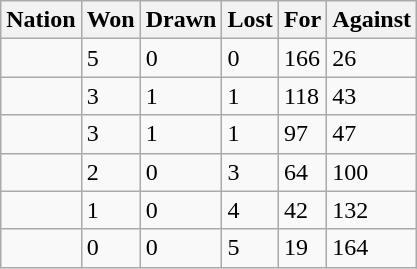<table class="wikitable">
<tr>
<th>Nation</th>
<th>Won</th>
<th>Drawn</th>
<th>Lost</th>
<th>For</th>
<th>Against</th>
</tr>
<tr>
<td></td>
<td>5</td>
<td>0</td>
<td>0</td>
<td>166</td>
<td>26</td>
</tr>
<tr>
<td></td>
<td>3</td>
<td>1</td>
<td>1</td>
<td>118</td>
<td>43</td>
</tr>
<tr>
<td></td>
<td>3</td>
<td>1</td>
<td>1</td>
<td>97</td>
<td>47</td>
</tr>
<tr>
<td></td>
<td>2</td>
<td>0</td>
<td>3</td>
<td>64</td>
<td>100</td>
</tr>
<tr>
<td></td>
<td>1</td>
<td>0</td>
<td>4</td>
<td>42</td>
<td>132</td>
</tr>
<tr>
<td></td>
<td>0</td>
<td>0</td>
<td>5</td>
<td>19</td>
<td>164</td>
</tr>
</table>
